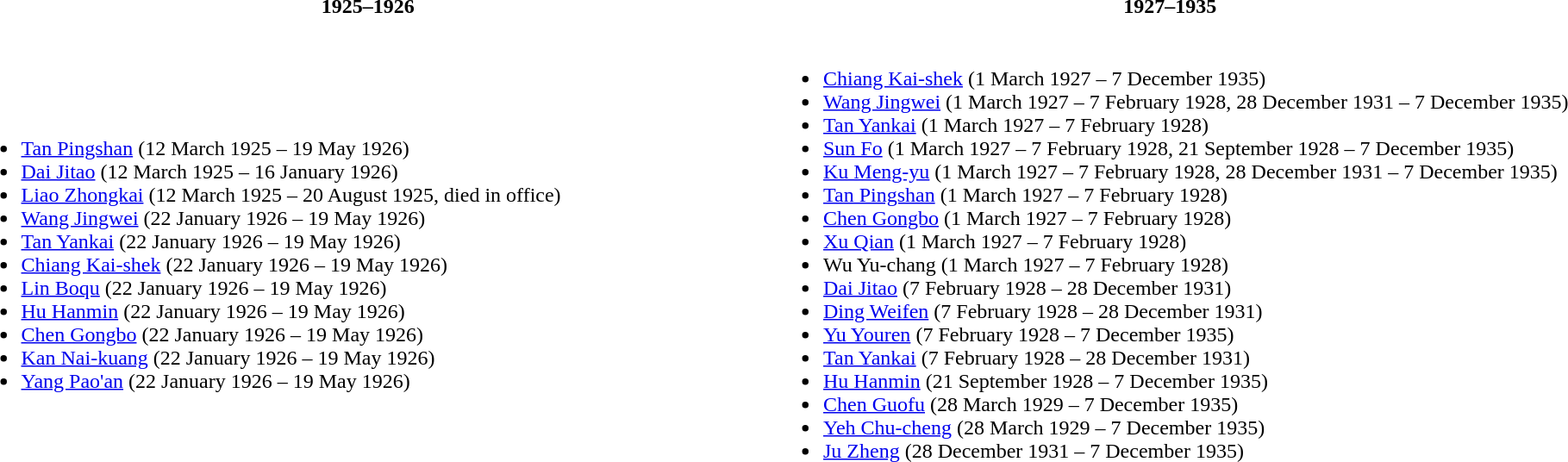<table>
<tr>
<th>1925–1926</th>
<th>1927–1935</th>
</tr>
<tr>
<td width=50%><br><ul><li><a href='#'>Tan Pingshan</a> (12 March 1925 – 19 May 1926)</li><li><a href='#'>Dai Jitao</a> (12 March 1925 – 16 January 1926)</li><li><a href='#'>Liao Zhongkai</a> (12 March 1925 – 20 August 1925, died in office)</li><li><a href='#'>Wang Jingwei</a> (22 January 1926 – 19 May 1926)</li><li><a href='#'>Tan Yankai</a> (22 January 1926 – 19 May 1926)</li><li><a href='#'>Chiang Kai-shek</a> (22 January 1926 – 19 May 1926)</li><li><a href='#'>Lin Boqu</a> (22 January 1926 – 19 May 1926)</li><li><a href='#'>Hu Hanmin</a> (22 January 1926 – 19 May 1926)</li><li><a href='#'>Chen Gongbo</a> (22 January 1926 – 19 May 1926)</li><li><a href='#'>Kan Nai-kuang</a> (22 January 1926 – 19 May 1926)</li><li><a href='#'>Yang Pao'an</a> (22 January 1926 – 19 May 1926)</li></ul></td>
<td width=50%><br><ul><li><a href='#'>Chiang Kai-shek</a> (1 March 1927 – 7 December 1935)</li><li><a href='#'>Wang Jingwei</a> (1 March 1927 – 7 February 1928, 28 December 1931 – 7 December 1935)</li><li><a href='#'>Tan Yankai</a> (1 March 1927 – 7 February 1928)</li><li><a href='#'>Sun Fo</a> (1 March 1927 – 7 February 1928, 21 September 1928 – 7 December 1935)</li><li><a href='#'>Ku Meng-yu</a> (1 March 1927 – 7 February 1928, 28 December 1931 – 7 December 1935)</li><li><a href='#'>Tan Pingshan</a> (1 March 1927 – 7 February 1928)</li><li><a href='#'>Chen Gongbo</a> (1 March 1927 – 7 February 1928)</li><li><a href='#'>Xu Qian</a> (1 March 1927 – 7 February 1928)</li><li>Wu Yu-chang (1 March 1927 – 7 February 1928)</li><li><a href='#'>Dai Jitao</a> (7 February 1928 – 28 December 1931)</li><li><a href='#'>Ding Weifen</a> (7 February 1928 – 28 December 1931)</li><li><a href='#'>Yu Youren</a> (7 February 1928 – 7 December 1935)</li><li><a href='#'>Tan Yankai</a> (7 February 1928 – 28 December 1931)</li><li><a href='#'>Hu Hanmin</a> (21 September 1928 – 7 December 1935)</li><li><a href='#'>Chen Guofu</a> (28 March 1929 – 7 December 1935)</li><li><a href='#'>Yeh Chu-cheng</a> (28 March 1929 – 7 December 1935)</li><li><a href='#'>Ju Zheng</a> (28 December 1931 – 7 December 1935)</li></ul></td>
</tr>
</table>
